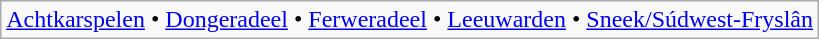<table class="wikitable">
<tr>
<td><a href='#'>Achtkarspelen</a> • <a href='#'>Dongeradeel</a> • <a href='#'>Ferweradeel</a> • <a href='#'>Leeuwarden</a> • <a href='#'>Sneek/Súdwest-Fryslân</a></td>
</tr>
</table>
